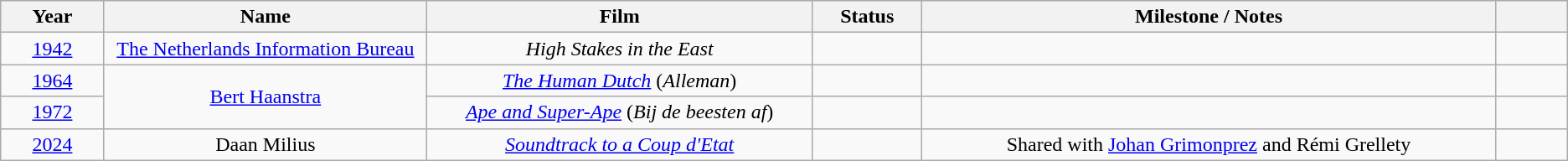<table class="wikitable" style="text-align: center">
<tr ---- bgcolor="#ebf5ff">
<th width="075">Year</th>
<th width="250">Name</th>
<th width="300">Film</th>
<th width="080">Status</th>
<th width="450">Milestone / Notes</th>
<th width="050"></th>
</tr>
<tr>
<td><a href='#'>1942</a></td>
<td><a href='#'>The Netherlands Information Bureau</a></td>
<td><em>High Stakes in the East</em></td>
<td></td>
<td></td>
<td></td>
</tr>
<tr>
<td><a href='#'>1964</a></td>
<td rowspan=2><a href='#'>Bert Haanstra</a></td>
<td><em><a href='#'>The Human Dutch</a></em> (<em>Alleman</em>)</td>
<td></td>
<td></td>
<td></td>
</tr>
<tr>
<td><a href='#'>1972</a></td>
<td><em><a href='#'>Ape and Super-Ape</a></em> (<em>Bij de beesten af</em>)</td>
<td></td>
<td></td>
<td></td>
</tr>
<tr>
<td><a href='#'>2024</a></td>
<td>Daan Milius</td>
<td><em><a href='#'>Soundtrack to a Coup d'Etat</a></em></td>
<td></td>
<td>Shared with <a href='#'>Johan Grimonprez</a> and Rémi Grellety</td>
<td></td>
</tr>
</table>
